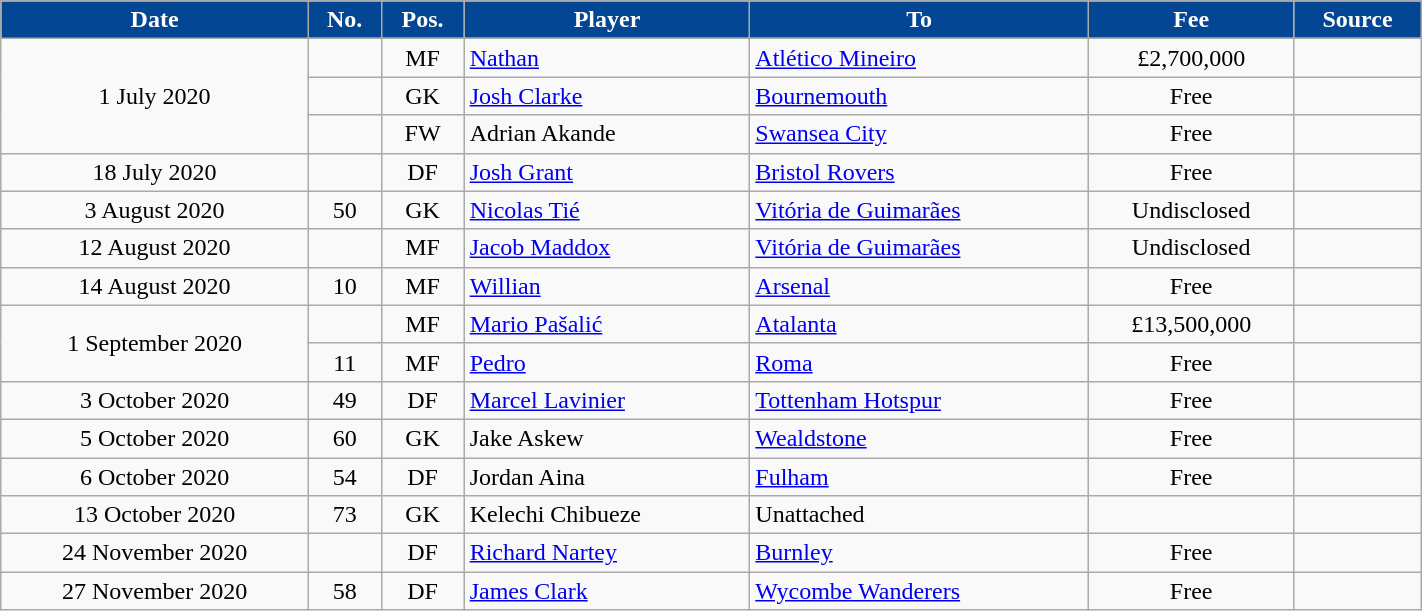<table class="wikitable sortable" style="text-align:center;width:75%;">
<tr>
<th scope="col" style="background-color:#034694;color:#FFFFFF">Date</th>
<th scope="col" style="background-color:#034694;color:#FFFFFF">No.</th>
<th scope="col" style="background-color:#034694;color:#FFFFFF">Pos.</th>
<th scope="col" style="background-color:#034694;color:#FFFFFF">Player</th>
<th scope="col" style="background-color:#034694;color:#FFFFFF">To</th>
<th scope="col" style="background-color:#034694;color:#FFFFFF" data-sort-type="currency">Fee</th>
<th scope="col" class="unsortable" style="background-color:#034694;color:#FFFFFF">Source</th>
</tr>
<tr>
<td rowspan=4>1 July 2020</td>
</tr>
<tr>
<td></td>
<td>MF</td>
<td align=left> <a href='#'>Nathan</a></td>
<td align=left> <a href='#'>Atlético Mineiro</a></td>
<td>£2,700,000</td>
<td></td>
</tr>
<tr>
<td></td>
<td>GK</td>
<td align=left> <a href='#'>Josh Clarke</a></td>
<td align=left> <a href='#'>Bournemouth</a></td>
<td>Free</td>
<td></td>
</tr>
<tr>
<td></td>
<td>FW</td>
<td align=left> Adrian Akande</td>
<td align=left> <a href='#'>Swansea City</a></td>
<td>Free</td>
<td></td>
</tr>
<tr>
<td>18 July 2020</td>
<td></td>
<td>DF</td>
<td align=left> <a href='#'>Josh Grant</a></td>
<td align=left> <a href='#'>Bristol Rovers</a></td>
<td>Free</td>
<td></td>
</tr>
<tr>
<td>3 August 2020</td>
<td>50</td>
<td>GK</td>
<td align=left> <a href='#'>Nicolas Tié</a></td>
<td align=left> <a href='#'>Vitória de Guimarães</a></td>
<td>Undisclosed</td>
<td></td>
</tr>
<tr>
<td>12 August 2020</td>
<td></td>
<td>MF</td>
<td align=left> <a href='#'>Jacob Maddox</a></td>
<td align=left> <a href='#'>Vitória de Guimarães</a></td>
<td>Undisclosed</td>
<td></td>
</tr>
<tr>
<td>14 August 2020</td>
<td>10</td>
<td>MF</td>
<td align=left> <a href='#'>Willian</a></td>
<td align=left> <a href='#'>Arsenal</a></td>
<td>Free</td>
<td></td>
</tr>
<tr>
<td rowspan=2>1 September 2020</td>
<td></td>
<td>MF</td>
<td align=left> <a href='#'>Mario Pašalić</a></td>
<td align=left> <a href='#'>Atalanta</a></td>
<td>£13,500,000</td>
<td></td>
</tr>
<tr>
<td>11</td>
<td>MF</td>
<td align=left> <a href='#'>Pedro</a></td>
<td align=left> <a href='#'>Roma</a></td>
<td>Free</td>
<td></td>
</tr>
<tr>
<td>3 October 2020</td>
<td>49</td>
<td>DF</td>
<td align=left> <a href='#'>Marcel Lavinier</a></td>
<td align=left> <a href='#'>Tottenham Hotspur</a></td>
<td>Free</td>
<td></td>
</tr>
<tr>
<td>5 October 2020</td>
<td>60</td>
<td>GK</td>
<td align=left> Jake Askew</td>
<td align=left> <a href='#'>Wealdstone</a></td>
<td>Free</td>
<td></td>
</tr>
<tr>
<td>6 October 2020</td>
<td>54</td>
<td>DF</td>
<td align=left> Jordan Aina</td>
<td align=left> <a href='#'>Fulham</a></td>
<td>Free</td>
<td></td>
</tr>
<tr>
<td>13 October 2020</td>
<td>73</td>
<td>GK</td>
<td align=left> Kelechi Chibueze</td>
<td align=left>Unattached</td>
<td></td>
<td></td>
</tr>
<tr>
<td>24 November 2020</td>
<td></td>
<td>DF</td>
<td align=left> <a href='#'>Richard Nartey</a></td>
<td align=left> <a href='#'>Burnley</a></td>
<td>Free</td>
<td></td>
</tr>
<tr>
<td>27 November 2020</td>
<td>58</td>
<td>DF</td>
<td align=left> <a href='#'>James Clark</a></td>
<td align=left> <a href='#'>Wycombe Wanderers</a></td>
<td>Free</td>
<td></td>
</tr>
</table>
